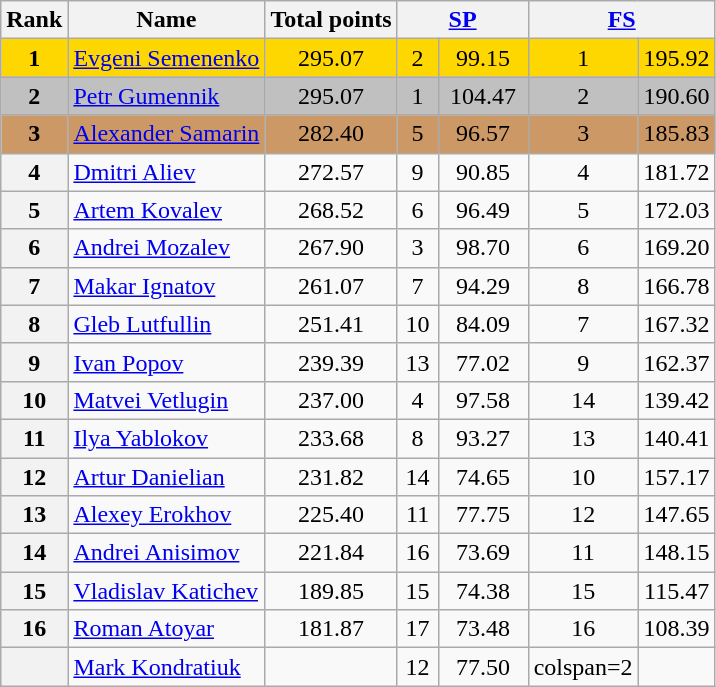<table class="wikitable sortable">
<tr>
<th>Rank</th>
<th>Name</th>
<th>Total points</th>
<th colspan="2" width="80px"><a href='#'>SP</a></th>
<th colspan="2" width="80px"><a href='#'>FS</a></th>
</tr>
<tr bgcolor="gold">
<td align="center"><strong>1</strong></td>
<td><a href='#'>Evgeni Semenenko</a></td>
<td align="center">295.07</td>
<td align="center">2</td>
<td align="center">99.15</td>
<td align="center">1</td>
<td align="center">195.92</td>
</tr>
<tr bgcolor="silver">
<td align="center"><strong>2</strong></td>
<td><a href='#'>Petr Gumennik</a></td>
<td align="center">295.07</td>
<td align="center">1</td>
<td align="center">104.47</td>
<td align="center">2</td>
<td align="center">190.60</td>
</tr>
<tr bgcolor="cc9966">
<td align="center"><strong>3</strong></td>
<td><a href='#'>Alexander Samarin</a></td>
<td align="center">282.40</td>
<td align="center">5</td>
<td align="center">96.57</td>
<td align="center">3</td>
<td align="center">185.83</td>
</tr>
<tr>
<th>4</th>
<td><a href='#'>Dmitri Aliev</a></td>
<td align="center">272.57</td>
<td align="center">9</td>
<td align="center">90.85</td>
<td align="center">4</td>
<td align="center">181.72</td>
</tr>
<tr>
<th>5</th>
<td><a href='#'>Artem Kovalev</a></td>
<td align="center">268.52</td>
<td align="center">6</td>
<td align="center">96.49</td>
<td align="center">5</td>
<td align="center">172.03</td>
</tr>
<tr>
<th>6</th>
<td><a href='#'>Andrei Mozalev</a></td>
<td align="center">267.90</td>
<td align="center">3</td>
<td align="center">98.70</td>
<td align="center">6</td>
<td align="center">169.20</td>
</tr>
<tr>
<th>7</th>
<td><a href='#'>Makar Ignatov</a></td>
<td align="center">261.07</td>
<td align="center">7</td>
<td align="center">94.29</td>
<td align="center">8</td>
<td align="center">166.78</td>
</tr>
<tr>
<th>8</th>
<td><a href='#'>Gleb Lutfullin</a></td>
<td align="center">251.41</td>
<td align="center">10</td>
<td align="center">84.09</td>
<td align="center">7</td>
<td align="center">167.32</td>
</tr>
<tr>
<th>9</th>
<td><a href='#'>Ivan Popov</a></td>
<td align="center">239.39</td>
<td align="center">13</td>
<td align="center">77.02</td>
<td align="center">9</td>
<td align="center">162.37</td>
</tr>
<tr>
<th>10</th>
<td><a href='#'>Matvei Vetlugin</a></td>
<td align="center">237.00</td>
<td align="center">4</td>
<td align="center">97.58</td>
<td align="center">14</td>
<td align="center">139.42</td>
</tr>
<tr>
<th>11</th>
<td><a href='#'>Ilya Yablokov</a></td>
<td align="center">233.68</td>
<td align="center">8</td>
<td align="center">93.27</td>
<td align="center">13</td>
<td align="center">140.41</td>
</tr>
<tr>
<th>12</th>
<td><a href='#'>Artur Danielian</a></td>
<td align="center">231.82</td>
<td align="center">14</td>
<td align="center">74.65</td>
<td align="center">10</td>
<td align="center">157.17</td>
</tr>
<tr>
<th>13</th>
<td><a href='#'>Alexey Erokhov</a></td>
<td align="center">225.40</td>
<td align="center">11</td>
<td align="center">77.75</td>
<td align="center">12</td>
<td align="center">147.65</td>
</tr>
<tr>
<th>14</th>
<td><a href='#'>Andrei Anisimov</a></td>
<td align="center">221.84</td>
<td align="center">16</td>
<td align="center">73.69</td>
<td align="center">11</td>
<td align="center">148.15</td>
</tr>
<tr>
<th>15</th>
<td><a href='#'>Vladislav Katichev</a></td>
<td align="center">189.85</td>
<td align="center">15</td>
<td align="center">74.38</td>
<td align="center">15</td>
<td align="center">115.47</td>
</tr>
<tr>
<th>16</th>
<td><a href='#'>Roman Atoyar</a></td>
<td align="center">181.87</td>
<td align="center">17</td>
<td align="center">73.48</td>
<td align="center">16</td>
<td align="center">108.39</td>
</tr>
<tr>
<th></th>
<td><a href='#'>Mark Kondratiuk</a></td>
<td></td>
<td align="center">12</td>
<td align="center">77.50</td>
<td>colspan=2 </td>
</tr>
</table>
